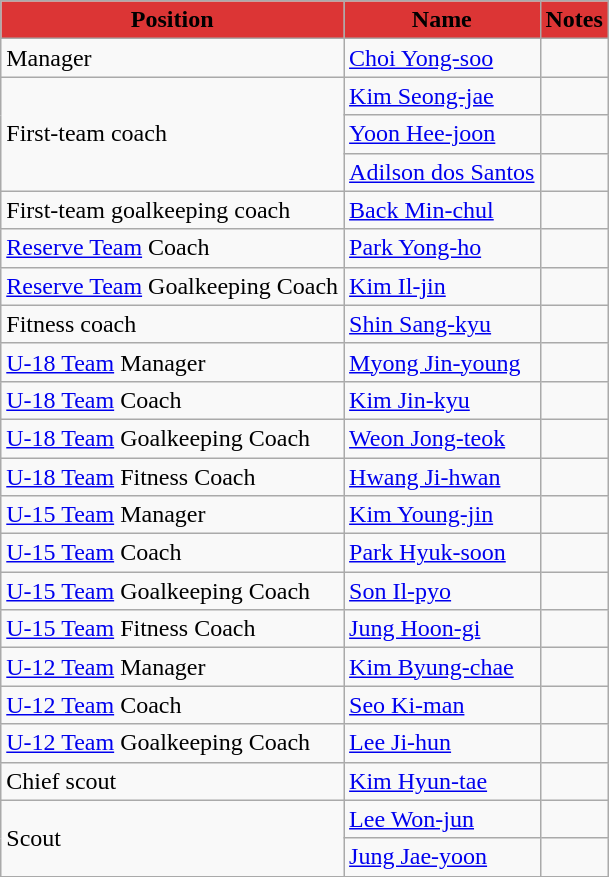<table class="wikitable">
<tr>
<th style="color:#000000; background:#DC3535;">Position</th>
<th style="color:#000000; background:#DC3535;">Name</th>
<th style="color:#000000; background:#DC3535;">Notes</th>
</tr>
<tr>
<td>Manager</td>
<td> <a href='#'>Choi Yong-soo</a></td>
<td></td>
</tr>
<tr>
<td rowspan="3">First-team coach</td>
<td> <a href='#'>Kim Seong-jae</a></td>
<td></td>
</tr>
<tr>
<td> <a href='#'>Yoon Hee-joon</a></td>
<td></td>
</tr>
<tr>
<td> <a href='#'>Adilson dos Santos</a></td>
<td></td>
</tr>
<tr>
<td>First-team goalkeeping coach</td>
<td> <a href='#'>Back Min-chul</a></td>
<td></td>
</tr>
<tr>
<td><a href='#'>Reserve Team</a> Coach</td>
<td> <a href='#'>Park Yong-ho</a></td>
<td></td>
</tr>
<tr>
<td><a href='#'>Reserve Team</a> Goalkeeping Coach</td>
<td> <a href='#'>Kim Il-jin</a></td>
<td></td>
</tr>
<tr>
<td>Fitness coach</td>
<td> <a href='#'>Shin Sang-kyu</a></td>
<td></td>
</tr>
<tr>
<td><a href='#'>U-18 Team</a> Manager</td>
<td> <a href='#'>Myong Jin-young</a></td>
<td></td>
</tr>
<tr>
<td><a href='#'>U-18 Team</a> Coach</td>
<td> <a href='#'>Kim Jin-kyu</a></td>
<td></td>
</tr>
<tr>
<td><a href='#'>U-18 Team</a> Goalkeeping Coach</td>
<td> <a href='#'>Weon Jong-teok</a></td>
<td></td>
</tr>
<tr>
<td><a href='#'>U-18 Team</a> Fitness Coach</td>
<td> <a href='#'>Hwang Ji-hwan</a></td>
<td></td>
</tr>
<tr>
<td><a href='#'>U-15 Team</a> Manager</td>
<td> <a href='#'>Kim Young-jin</a></td>
<td></td>
</tr>
<tr>
<td><a href='#'>U-15 Team</a> Coach</td>
<td> <a href='#'>Park Hyuk-soon</a></td>
<td></td>
</tr>
<tr>
<td><a href='#'>U-15 Team</a> Goalkeeping Coach</td>
<td> <a href='#'>Son Il-pyo</a></td>
<td></td>
</tr>
<tr>
<td><a href='#'>U-15 Team</a> Fitness Coach</td>
<td> <a href='#'>Jung Hoon-gi</a></td>
<td></td>
</tr>
<tr>
<td><a href='#'>U-12 Team</a> Manager</td>
<td> <a href='#'>Kim Byung-chae</a></td>
<td></td>
</tr>
<tr>
<td><a href='#'>U-12 Team</a> Coach</td>
<td> <a href='#'>Seo Ki-man</a></td>
<td></td>
</tr>
<tr>
<td><a href='#'>U-12 Team</a> Goalkeeping Coach</td>
<td> <a href='#'>Lee Ji-hun</a></td>
<td></td>
</tr>
<tr>
<td>Chief scout</td>
<td> <a href='#'>Kim Hyun-tae</a></td>
<td></td>
</tr>
<tr>
<td rowspan="3">Scout</td>
<td> <a href='#'>Lee Won-jun</a></td>
<td></td>
</tr>
<tr>
<td> <a href='#'>Jung Jae-yoon</a></td>
<td></td>
</tr>
<tr>
</tr>
</table>
